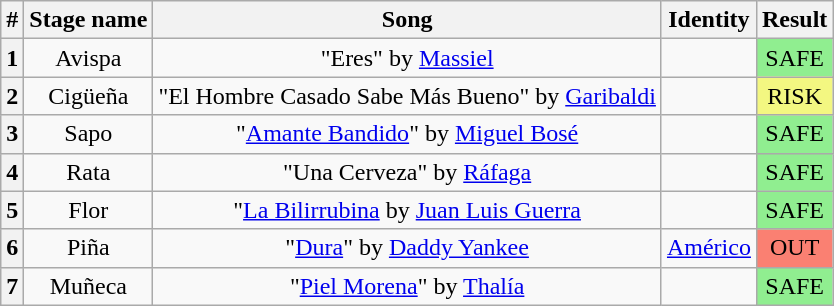<table class="wikitable plainrowheaders" style="text-align: center;">
<tr>
<th>#</th>
<th>Stage name</th>
<th>Song</th>
<th>Identity</th>
<th>Result</th>
</tr>
<tr>
<th>1</th>
<td>Avispa</td>
<td>"Eres" by <a href='#'>Massiel</a></td>
<td></td>
<td bgcolor=lightgreen>SAFE</td>
</tr>
<tr>
<th>2</th>
<td>Cigüeña</td>
<td>"El Hombre Casado Sabe Más Bueno" by <a href='#'>Garibaldi</a></td>
<td></td>
<td bgcolor=#F3F781>RISK</td>
</tr>
<tr>
<th>3</th>
<td>Sapo</td>
<td>"<a href='#'>Amante Bandido</a>" by <a href='#'>Miguel Bosé</a></td>
<td></td>
<td bgcolor=lightgreen>SAFE</td>
</tr>
<tr>
<th>4</th>
<td>Rata</td>
<td>"Una Cerveza" by <a href='#'>Ráfaga</a></td>
<td></td>
<td bgcolor=lightgreen>SAFE</td>
</tr>
<tr>
<th>5</th>
<td>Flor</td>
<td>"<a href='#'>La Bilirrubina</a> by <a href='#'>Juan Luis Guerra</a></td>
<td></td>
<td bgcolor=lightgreen>SAFE</td>
</tr>
<tr>
<th>6</th>
<td>Piña</td>
<td>"<a href='#'>Dura</a>" by <a href='#'>Daddy Yankee</a></td>
<td><a href='#'>Américo</a></td>
<td bgcolor=salmon>OUT</td>
</tr>
<tr>
<th>7</th>
<td>Muñeca</td>
<td>"<a href='#'>Piel Morena</a>" by <a href='#'>Thalía</a></td>
<td></td>
<td bgcolor=lightgreen>SAFE</td>
</tr>
</table>
